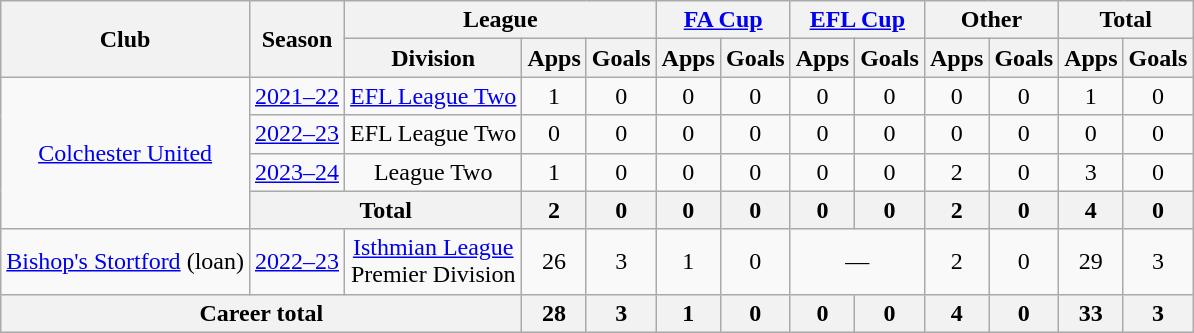<table class="wikitable" style="text-align:center;">
<tr>
<th rowspan="2">Club</th>
<th rowspan="2">Season</th>
<th colspan="3">League</th>
<th colspan="2"><a href='#'>FA Cup</a></th>
<th colspan="2"><a href='#'>EFL Cup</a></th>
<th colspan="2">Other</th>
<th colspan="2">Total</th>
</tr>
<tr>
<th>Division</th>
<th>Apps</th>
<th>Goals</th>
<th>Apps</th>
<th>Goals</th>
<th>Apps</th>
<th>Goals</th>
<th>Apps</th>
<th>Goals</th>
<th>Apps</th>
<th>Goals</th>
</tr>
<tr>
<td rowspan="4"><a href='#'>Colchester United</a></td>
<td><a href='#'>2021–22</a></td>
<td><a href='#'>EFL League Two</a></td>
<td>1</td>
<td>0</td>
<td>0</td>
<td>0</td>
<td>0</td>
<td>0</td>
<td>0</td>
<td>0</td>
<td>1</td>
<td>0</td>
</tr>
<tr>
<td><a href='#'>2022–23</a></td>
<td>EFL League Two</td>
<td>0</td>
<td>0</td>
<td>0</td>
<td>0</td>
<td>0</td>
<td>0</td>
<td>0</td>
<td>0</td>
<td>0</td>
<td>0</td>
</tr>
<tr>
<td><a href='#'>2023–24</a></td>
<td>League Two</td>
<td>1</td>
<td>0</td>
<td>0</td>
<td>0</td>
<td>0</td>
<td>0</td>
<td>2</td>
<td>0</td>
<td>3</td>
<td>0</td>
</tr>
<tr>
<th colspan="2">Total</th>
<th>2</th>
<th>0</th>
<th>0</th>
<th>0</th>
<th>0</th>
<th>0</th>
<th>2</th>
<th>0</th>
<th>4</th>
<th>0</th>
</tr>
<tr>
<td><a href='#'>Bishop's Stortford</a> (loan)</td>
<td><a href='#'>2022–23</a></td>
<td><a href='#'>Isthmian League</a><br>Premier Division</td>
<td>26</td>
<td>3</td>
<td>1</td>
<td>0</td>
<td colspan="2">—</td>
<td>2</td>
<td>0</td>
<td>29</td>
<td>3</td>
</tr>
<tr>
<th colspan="3">Career total</th>
<th>28</th>
<th>3</th>
<th>1</th>
<th>0</th>
<th>0</th>
<th>0</th>
<th>4</th>
<th>0</th>
<th>33</th>
<th>3</th>
</tr>
</table>
